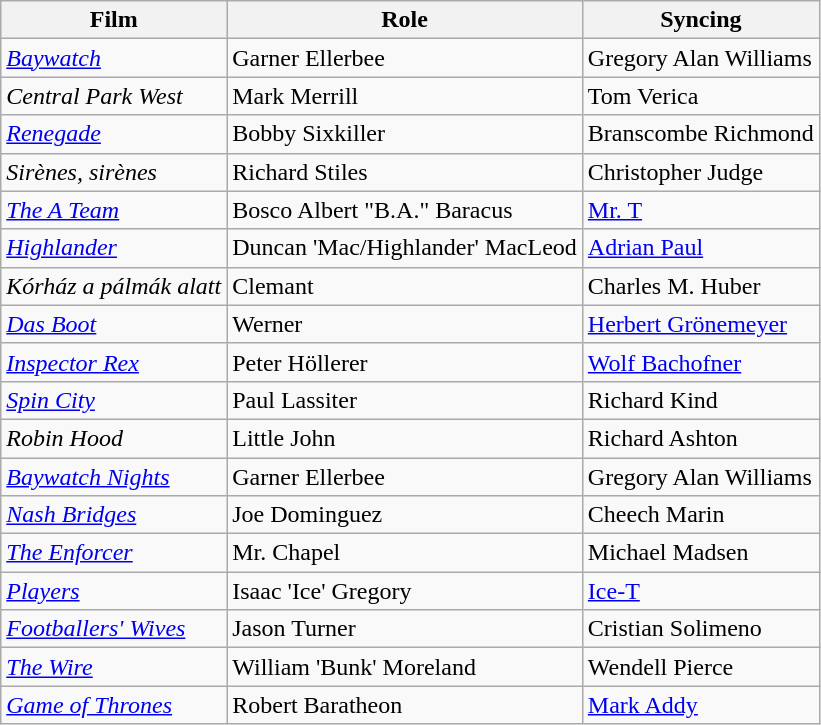<table class ="wikitable" style="margin-bottom: 10px;">
<tr>
<th>Film</th>
<th>Role</th>
<th>Syncing</th>
</tr>
<tr>
<td><em><a href='#'>Baywatch</a></em></td>
<td>Garner Ellerbee</td>
<td>Gregory Alan Williams</td>
</tr>
<tr>
<td><em>Central Park West</em></td>
<td>Mark Merrill</td>
<td>Tom Verica</td>
</tr>
<tr>
<td><a href='#'><em>Renegade</em></a></td>
<td>Bobby Sixkiller</td>
<td>Branscombe Richmond</td>
</tr>
<tr>
<td><em>Sirènes, sirènes</em></td>
<td>Richard Stiles</td>
<td>Christopher Judge</td>
</tr>
<tr>
<td><a href='#'><em>The A Team</em></a></td>
<td>Bosco Albert "B.A." Baracus</td>
<td><a href='#'>Mr. T</a></td>
</tr>
<tr>
<td><a href='#'><em>Highlander</em></a></td>
<td>Duncan 'Mac/Highlander' MacLeod</td>
<td><a href='#'>Adrian Paul</a></td>
</tr>
<tr>
<td><em>Kórház a pálmák alatt<br></em></td>
<td>Clemant</td>
<td>Charles M. Huber</td>
</tr>
<tr>
<td><em><a href='#'>Das Boot</a></em></td>
<td>Werner</td>
<td><a href='#'>Herbert Grönemeyer</a></td>
</tr>
<tr>
<td><em><a href='#'>Inspector Rex</a></em></td>
<td>Peter Höllerer</td>
<td><a href='#'>Wolf Bachofner</a></td>
</tr>
<tr>
<td><em><a href='#'>Spin City</a></em></td>
<td>Paul Lassiter</td>
<td>Richard Kind</td>
</tr>
<tr>
<td><em>Robin Hood</em></td>
<td>Little John</td>
<td>Richard Ashton</td>
</tr>
<tr>
<td><em><a href='#'>Baywatch Nights</a></em></td>
<td>Garner Ellerbee</td>
<td>Gregory Alan Williams</td>
</tr>
<tr>
<td><em><a href='#'>Nash Bridges</a></em></td>
<td>Joe Dominguez</td>
<td>Cheech Marin</td>
</tr>
<tr>
<td><a href='#'><em>The Enforcer</em></a></td>
<td>Mr. Chapel</td>
<td>Michael Madsen</td>
</tr>
<tr>
<td><a href='#'><em>Players</em></a></td>
<td>Isaac 'Ice' Gregory</td>
<td><a href='#'>Ice-T</a></td>
</tr>
<tr>
<td><em><a href='#'>Footballers' Wives</a></em></td>
<td>Jason Turner</td>
<td>Cristian Solimeno</td>
</tr>
<tr>
<td><em><a href='#'>The Wire</a></em></td>
<td>William 'Bunk' Moreland</td>
<td>Wendell Pierce</td>
</tr>
<tr>
<td><em><a href='#'>Game of Thrones</a></em></td>
<td>Robert Baratheon</td>
<td><a href='#'>Mark Addy</a></td>
</tr>
</table>
